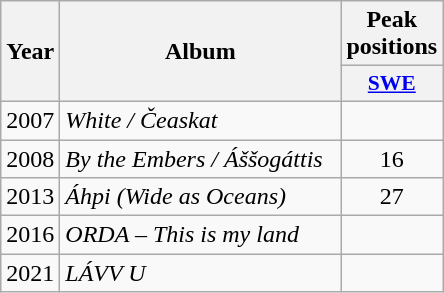<table class="wikitable">
<tr>
<th rowspan="2" style="text-align:center; width:10px;">Year</th>
<th rowspan="2" style="text-align:center; width:180px;">Album</th>
<th style="text-align:center; width:20px;">Peak positions</th>
</tr>
<tr>
<th scope="col" style="width:3em;font-size:90%;"><a href='#'>SWE</a><br></th>
</tr>
<tr>
<td style="text-align:center;">2007</td>
<td><em>White / Čeaskat</em></td>
<td style="text-align:center;"></td>
</tr>
<tr>
<td style="text-align:center;">2008</td>
<td><em>By the Embers / Áššogáttis</em></td>
<td style="text-align:center;">16</td>
</tr>
<tr>
<td style="text-align:center;">2013</td>
<td><em>Áhpi (Wide as Oceans)</em></td>
<td style="text-align:center;">27</td>
</tr>
<tr>
<td style="text-align:center;">2016</td>
<td><em>ORDA – This is my land</em></td>
<td style="text-align:center;"></td>
</tr>
<tr>
<td style="text-align:center;">2021</td>
<td><em>LÁVV U</em></td>
<td style="text-align:center;"></td>
</tr>
</table>
